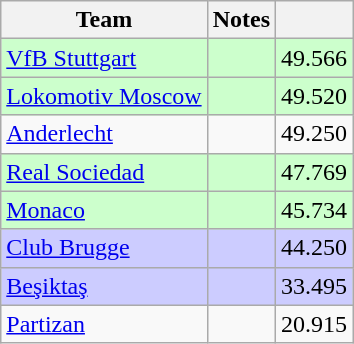<table class="wikitable" style="float:left; margin-right:1em">
<tr>
<th>Team</th>
<th>Notes</th>
<th></th>
</tr>
<tr bgcolor=#ccffcc>
<td> <a href='#'>VfB Stuttgart</a></td>
<td></td>
<td align=right>49.566</td>
</tr>
<tr bgcolor=#ccffcc>
<td> <a href='#'>Lokomotiv Moscow</a></td>
<td></td>
<td align=right>49.520</td>
</tr>
<tr>
<td> <a href='#'>Anderlecht</a></td>
<td></td>
<td align=right>49.250</td>
</tr>
<tr bgcolor=#ccffcc>
<td> <a href='#'>Real Sociedad</a></td>
<td></td>
<td align=right>47.769</td>
</tr>
<tr bgcolor=#ccffcc>
<td> <a href='#'>Monaco</a></td>
<td></td>
<td align=right>45.734</td>
</tr>
<tr bgcolor=#ccccff>
<td> <a href='#'>Club Brugge</a></td>
<td></td>
<td align=right>44.250</td>
</tr>
<tr bgcolor=#ccccff>
<td> <a href='#'>Beşiktaş</a></td>
<td></td>
<td align=right>33.495</td>
</tr>
<tr>
<td> <a href='#'>Partizan</a></td>
<td></td>
<td align=right>20.915</td>
</tr>
</table>
